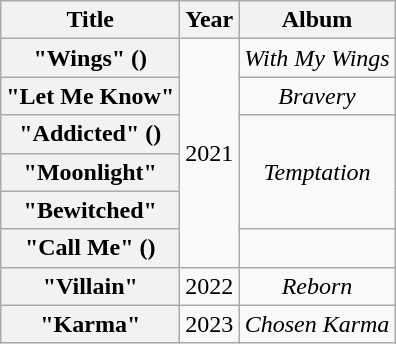<table class="wikitable plainrowheaders" style="text-align:center">
<tr>
<th scope="col">Title</th>
<th scope="col">Year</th>
<th scope="col">Album</th>
</tr>
<tr>
<th scope="row">"Wings" ()</th>
<td rowspan="6">2021</td>
<td><em>With My Wings</em></td>
</tr>
<tr>
<th scope="row">"Let Me Know"</th>
<td><em>Bravery</em></td>
</tr>
<tr>
<th scope="row">"Addicted" ()</th>
<td rowspan="3"><em>Temptation</em></td>
</tr>
<tr>
<th scope="row">"Moonlight"</th>
</tr>
<tr>
<th scope="row">"Bewitched"</th>
</tr>
<tr>
<th scope="row">"Call Me" ()</th>
<td></td>
</tr>
<tr>
<th scope="row">"Villain"</th>
<td>2022</td>
<td><em>Reborn</em></td>
</tr>
<tr>
<th scope="row">"Karma"</th>
<td>2023</td>
<td><em>Chosen Karma</em></td>
</tr>
</table>
